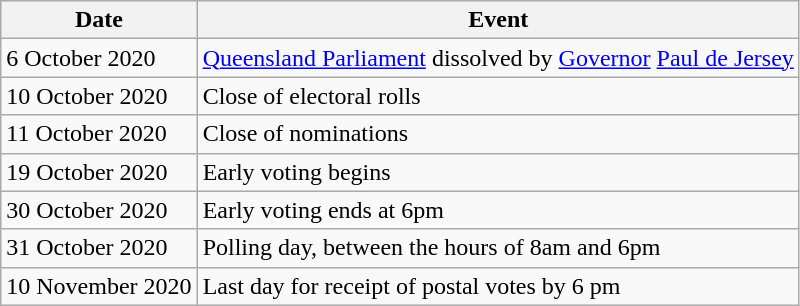<table class="wikitable">
<tr>
<th>Date</th>
<th>Event</th>
</tr>
<tr>
<td>6 October 2020</td>
<td><a href='#'>Queensland Parliament</a> dissolved by <a href='#'>Governor</a> <a href='#'>Paul de Jersey</a></td>
</tr>
<tr>
<td>10 October 2020</td>
<td>Close of electoral rolls</td>
</tr>
<tr>
<td>11 October 2020</td>
<td>Close of nominations</td>
</tr>
<tr>
<td>19 October 2020</td>
<td>Early voting begins</td>
</tr>
<tr>
<td>30 October 2020</td>
<td>Early voting ends at 6pm</td>
</tr>
<tr>
<td>31 October 2020</td>
<td>Polling day, between the hours of 8am and 6pm</td>
</tr>
<tr>
<td>10 November 2020</td>
<td>Last day for receipt of postal votes by 6 pm</td>
</tr>
</table>
